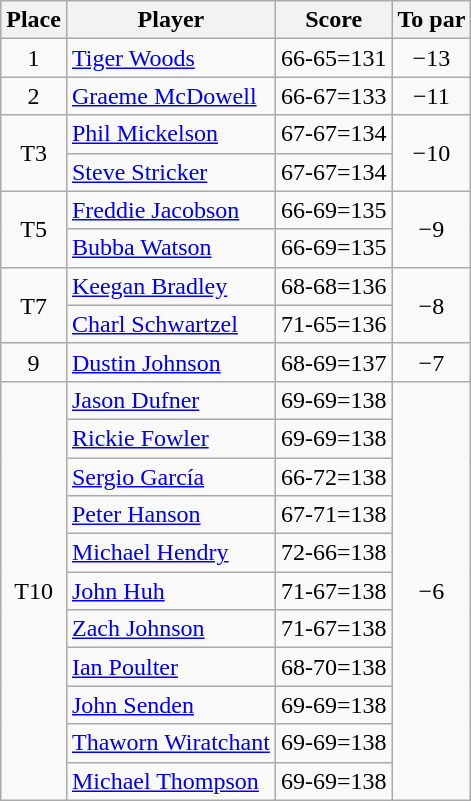<table class="wikitable">
<tr>
<th>Place</th>
<th>Player</th>
<th>Score</th>
<th>To par</th>
</tr>
<tr>
<td align=center>1</td>
<td> <a href='#'>Tiger Woods</a></td>
<td align=center>66-65=131</td>
<td align=center>−13</td>
</tr>
<tr>
<td align=center>2</td>
<td> <a href='#'>Graeme McDowell</a></td>
<td align=center>66-67=133</td>
<td align=center>−11</td>
</tr>
<tr>
<td rowspan=2 align=center>T3</td>
<td> <a href='#'>Phil Mickelson</a></td>
<td align=center>67-67=134</td>
<td rowspan=2 align=center>−10</td>
</tr>
<tr>
<td> <a href='#'>Steve Stricker</a></td>
<td align=center>67-67=134</td>
</tr>
<tr>
<td rowspan=2 align=center>T5</td>
<td> <a href='#'>Freddie Jacobson</a></td>
<td align=center>66-69=135</td>
<td rowspan=2 align=center>−9</td>
</tr>
<tr>
<td> <a href='#'>Bubba Watson</a></td>
<td align=center>66-69=135</td>
</tr>
<tr>
<td rowspan=2 align=center>T7</td>
<td> <a href='#'>Keegan Bradley</a></td>
<td align=center>68-68=136</td>
<td rowspan=2 align=center>−8</td>
</tr>
<tr>
<td> <a href='#'>Charl Schwartzel</a></td>
<td align=center>71-65=136</td>
</tr>
<tr>
<td align=center>9</td>
<td> <a href='#'>Dustin Johnson</a></td>
<td align=center>68-69=137</td>
<td align=center>−7</td>
</tr>
<tr>
<td rowspan=11 align=center>T10</td>
<td> <a href='#'>Jason Dufner</a></td>
<td align=center>69-69=138</td>
<td rowspan=11 align=center>−6</td>
</tr>
<tr>
<td> <a href='#'>Rickie Fowler</a></td>
<td align=center>69-69=138</td>
</tr>
<tr>
<td> <a href='#'>Sergio García</a></td>
<td align=center>66-72=138</td>
</tr>
<tr>
<td> <a href='#'>Peter Hanson</a></td>
<td align=center>67-71=138</td>
</tr>
<tr>
<td> <a href='#'>Michael Hendry</a></td>
<td align=center>72-66=138</td>
</tr>
<tr>
<td> <a href='#'>John Huh</a></td>
<td align=center>71-67=138</td>
</tr>
<tr>
<td> <a href='#'>Zach Johnson</a></td>
<td align=center>71-67=138</td>
</tr>
<tr>
<td> <a href='#'>Ian Poulter</a></td>
<td align=center>68-70=138</td>
</tr>
<tr>
<td> <a href='#'>John Senden</a></td>
<td align=center>69-69=138</td>
</tr>
<tr>
<td> <a href='#'>Thaworn Wiratchant</a></td>
<td align=center>69-69=138</td>
</tr>
<tr>
<td> <a href='#'>Michael Thompson</a></td>
<td align=center>69-69=138</td>
</tr>
</table>
